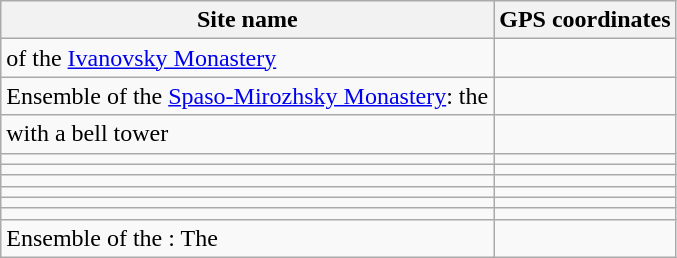<table class="wikitable">
<tr>
<th>Site name</th>
<th>GPS coordinates</th>
</tr>
<tr>
<td> of the <a href='#'>Ivanovsky Monastery</a></td>
<td></td>
</tr>
<tr>
<td>Ensemble of the <a href='#'>Spaso-Mirozhsky Monastery</a>: the </td>
<td></td>
</tr>
<tr>
<td> with a bell tower</td>
<td></td>
</tr>
<tr>
<td></td>
<td></td>
</tr>
<tr>
<td></td>
<td></td>
</tr>
<tr>
<td></td>
<td></td>
</tr>
<tr>
<td></td>
<td></td>
</tr>
<tr>
<td></td>
<td></td>
</tr>
<tr>
<td></td>
<td></td>
</tr>
<tr>
<td>Ensemble of the : The </td>
<td></td>
</tr>
</table>
